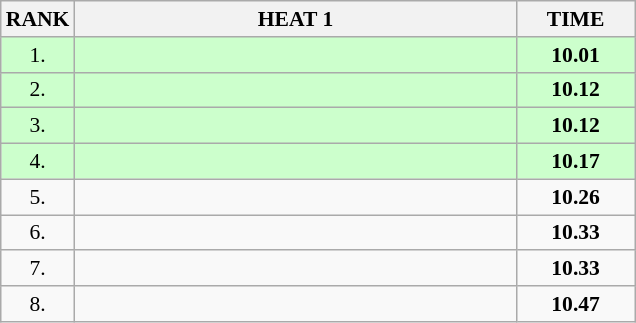<table class="wikitable" style="border-collapse: collapse; font-size: 90%;">
<tr>
<th>RANK</th>
<th style="width: 20em">HEAT 1</th>
<th style="width: 5em">TIME</th>
</tr>
<tr style="background:#ccffcc;">
<td align="center">1.</td>
<td></td>
<td align="center"><strong>10.01</strong></td>
</tr>
<tr style="background:#ccffcc;">
<td align="center">2.</td>
<td></td>
<td align="center"><strong>10.12</strong></td>
</tr>
<tr style="background:#ccffcc;">
<td align="center">3.</td>
<td></td>
<td align="center"><strong>10.12</strong></td>
</tr>
<tr style="background:#ccffcc;">
<td align="center">4.</td>
<td></td>
<td align="center"><strong>10.17</strong></td>
</tr>
<tr>
<td align="center">5.</td>
<td></td>
<td align="center"><strong>10.26</strong></td>
</tr>
<tr>
<td align="center">6.</td>
<td></td>
<td align="center"><strong>10.33</strong></td>
</tr>
<tr>
<td align="center">7.</td>
<td></td>
<td align="center"><strong>10.33</strong></td>
</tr>
<tr>
<td align="center">8.</td>
<td></td>
<td align="center"><strong>10.47</strong></td>
</tr>
</table>
